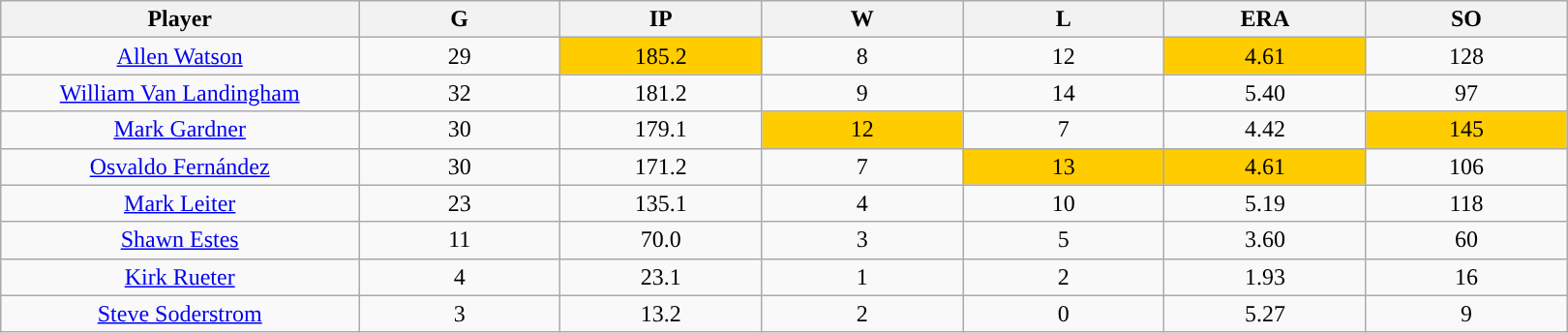<table class="wikitable sortable">
<tr>
<th bgcolor="#DDDDFF" width="16%">Player</th>
<th bgcolor="#DDDDFF" width="9%">G</th>
<th bgcolor="#DDDDFF" width="9%">IP</th>
<th bgcolor="#DDDDFF" width="9%">W</th>
<th bgcolor="#DDDDFF" width="9%">L</th>
<th bgcolor="#DDDDFF" width="9%">ERA</th>
<th bgcolor="#DDDDFF" width="9%">SO</th>
</tr>
<tr align="center">
<td><a href='#'>Allen Watson</a></td>
<td>29</td>
<td bgcolor="#FFCC00">185.2</td>
<td>8</td>
<td>12</td>
<td bgcolor="#FFCC00">4.61</td>
<td>128</td>
</tr>
<tr align=center>
<td><a href='#'>William Van Landingham</a></td>
<td>32</td>
<td>181.2</td>
<td>9</td>
<td>14</td>
<td>5.40</td>
<td>97</td>
</tr>
<tr align=center>
<td><a href='#'>Mark Gardner</a></td>
<td>30</td>
<td>179.1</td>
<td bgcolor="#FFCC00">12</td>
<td>7</td>
<td>4.42</td>
<td bgcolor="#FFCC00">145</td>
</tr>
<tr align=center>
<td><a href='#'>Osvaldo Fernández</a></td>
<td>30</td>
<td>171.2</td>
<td>7</td>
<td bgcolor="#FFCC00">13</td>
<td bgcolor="#FFCC00">4.61</td>
<td>106</td>
</tr>
<tr align=center>
<td><a href='#'>Mark Leiter</a></td>
<td>23</td>
<td>135.1</td>
<td>4</td>
<td>10</td>
<td>5.19</td>
<td>118</td>
</tr>
<tr align=center>
<td><a href='#'>Shawn Estes</a></td>
<td>11</td>
<td>70.0</td>
<td>3</td>
<td>5</td>
<td>3.60</td>
<td>60</td>
</tr>
<tr align=center>
<td><a href='#'>Kirk Rueter</a></td>
<td>4</td>
<td>23.1</td>
<td>1</td>
<td>2</td>
<td>1.93</td>
<td>16</td>
</tr>
<tr align=center>
<td><a href='#'>Steve Soderstrom</a></td>
<td>3</td>
<td>13.2</td>
<td>2</td>
<td>0</td>
<td>5.27</td>
<td>9</td>
</tr>
</table>
